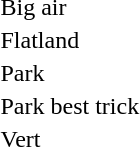<table>
<tr>
<td>Big air</td>
<td></td>
<td></td>
<td></td>
</tr>
<tr>
<td>Flatland</td>
<td></td>
<td></td>
<td></td>
</tr>
<tr>
<td>Park</td>
<td></td>
<td></td>
<td></td>
</tr>
<tr>
<td>Park best trick</td>
<td></td>
<td></td>
<td></td>
</tr>
<tr>
<td>Vert</td>
<td></td>
<td></td>
<td></td>
</tr>
</table>
